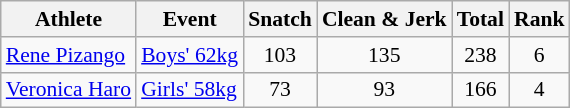<table class="wikitable" style="font-size:90%">
<tr>
<th>Athlete</th>
<th>Event</th>
<th>Snatch</th>
<th>Clean & Jerk</th>
<th>Total</th>
<th>Rank</th>
</tr>
<tr>
<td><a href='#'>Rene Pizango</a></td>
<td><a href='#'>Boys' 62kg</a></td>
<td align=center>103</td>
<td align=center>135</td>
<td align=center>238</td>
<td align=center>6</td>
</tr>
<tr>
<td><a href='#'>Veronica Haro</a></td>
<td><a href='#'>Girls' 58kg</a></td>
<td align=center>73</td>
<td align=center>93</td>
<td align=center>166</td>
<td align=center>4</td>
</tr>
</table>
